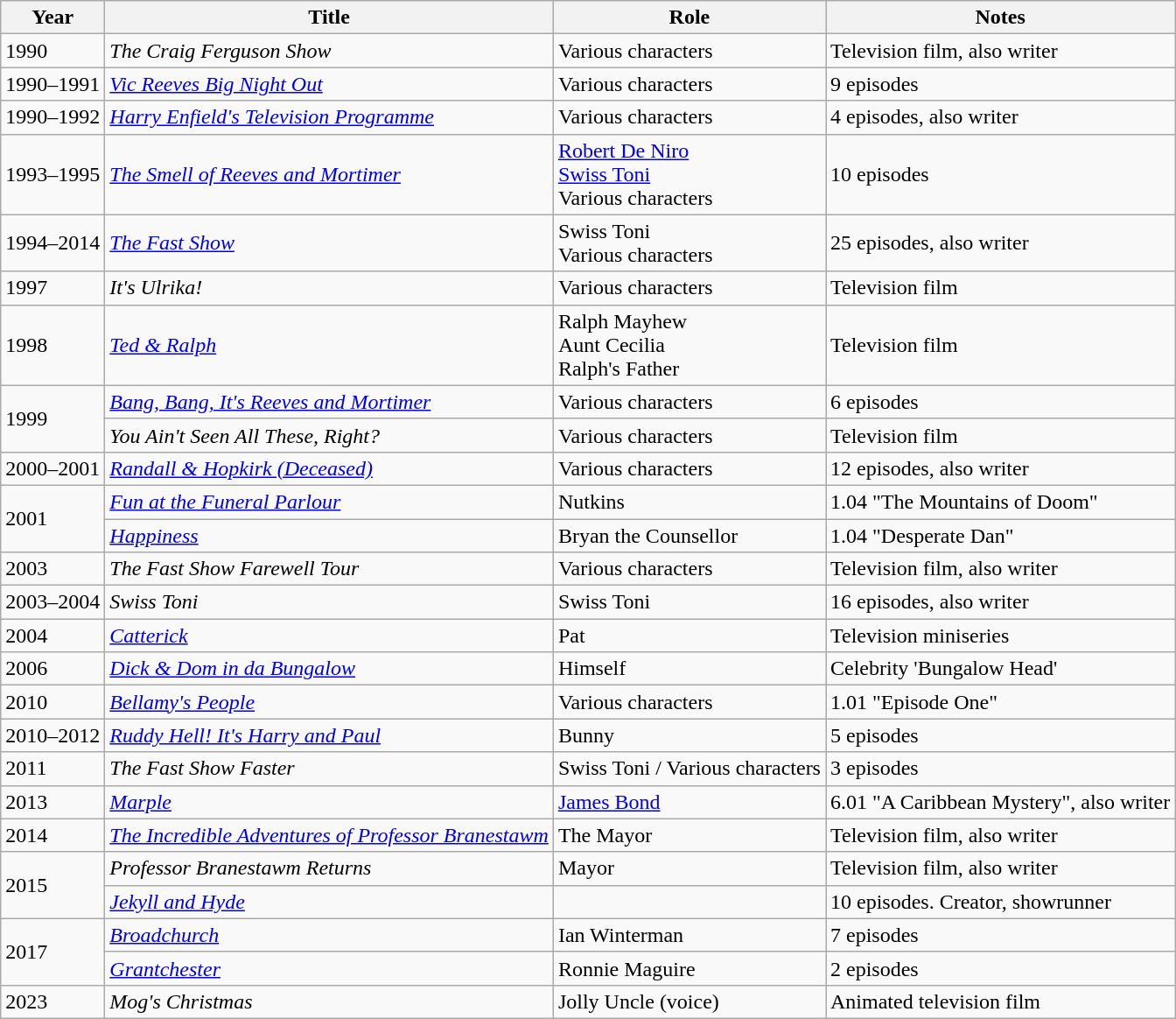<table class="wikitable sortable">
<tr>
<th>Year</th>
<th>Title</th>
<th>Role</th>
<th>Notes</th>
</tr>
<tr>
<td>1990</td>
<td><em>The Craig Ferguson Show</em></td>
<td>Various characters</td>
<td>Television film, also writer</td>
</tr>
<tr>
<td>1990–1991</td>
<td><em><a href='#'>Vic Reeves Big Night Out</a></em></td>
<td>Various characters</td>
<td>9 episodes</td>
</tr>
<tr>
<td>1990–1992</td>
<td><em><a href='#'>Harry Enfield's Television Programme</a></em></td>
<td>Various characters</td>
<td>4 episodes, also writer</td>
</tr>
<tr>
<td>1993–1995</td>
<td><em><a href='#'>The Smell of Reeves and Mortimer</a></em></td>
<td><a href='#'>Robert De Niro</a><br><a href='#'>Swiss Toni</a><br>Various characters</td>
<td>10 episodes</td>
</tr>
<tr>
<td>1994–2014</td>
<td><em><a href='#'>The Fast Show</a></em></td>
<td>Swiss Toni<br>Various characters</td>
<td>25 episodes, also writer</td>
</tr>
<tr>
<td>1997</td>
<td><em>It's Ulrika!</em></td>
<td>Various characters</td>
<td>Television film</td>
</tr>
<tr>
<td>1998</td>
<td><em><a href='#'>Ted & Ralph</a></em></td>
<td>Ralph Mayhew<br>Aunt Cecilia<br>Ralph's Father</td>
<td>Television film</td>
</tr>
<tr>
<td rowspan="2">1999</td>
<td><em><a href='#'>Bang, Bang, It's Reeves and Mortimer</a></em></td>
<td>Various characters</td>
<td>6 episodes</td>
</tr>
<tr>
<td><em>You Ain't Seen All These, Right?</em></td>
<td>Various characters</td>
<td>Television film</td>
</tr>
<tr>
<td>2000–2001</td>
<td><em><a href='#'>Randall & Hopkirk (Deceased)</a></em></td>
<td>Various characters</td>
<td>12 episodes, also writer</td>
</tr>
<tr>
<td rowspan="2">2001</td>
<td><em><a href='#'>Fun at the Funeral Parlour</a></em></td>
<td>Nutkins</td>
<td>1.04 "The Mountains of Doom"</td>
</tr>
<tr>
<td><em><a href='#'>Happiness</a></em></td>
<td>Bryan the Counsellor</td>
<td>1.04 "Desperate Dan"</td>
</tr>
<tr>
<td>2003</td>
<td><em>The Fast Show Farewell Tour</em></td>
<td>Various characters</td>
<td>Television film, also writer</td>
</tr>
<tr>
<td>2003–2004</td>
<td><em>Swiss Toni</em></td>
<td>Swiss Toni</td>
<td>16 episodes, also writer</td>
</tr>
<tr>
<td>2004</td>
<td><em><a href='#'>Catterick</a></em></td>
<td>Pat</td>
<td>Television miniseries</td>
</tr>
<tr>
<td>2006</td>
<td><em><a href='#'>Dick & Dom in da Bungalow</a></em></td>
<td>Himself</td>
<td>Celebrity 'Bungalow Head'</td>
</tr>
<tr>
<td>2010</td>
<td><em><a href='#'>Bellamy's People</a></em></td>
<td>Various characters</td>
<td>1.01 "Episode One"</td>
</tr>
<tr>
<td>2010–2012</td>
<td><em><a href='#'>Ruddy Hell! It's Harry and Paul</a></em></td>
<td>Bunny</td>
<td>5 episodes</td>
</tr>
<tr>
<td>2011</td>
<td><em>The Fast Show Faster</em></td>
<td>Swiss Toni / Various characters</td>
<td>3 episodes</td>
</tr>
<tr>
<td>2013</td>
<td><em><a href='#'>Marple</a></em></td>
<td><a href='#'>James Bond</a></td>
<td>6.01 "A Caribbean Mystery", also writer</td>
</tr>
<tr>
<td>2014</td>
<td><em><a href='#'>The Incredible Adventures of Professor Branestawm</a></em></td>
<td>The Mayor</td>
<td>Television film, also writer</td>
</tr>
<tr>
<td rowspan="2">2015</td>
<td><em>Professor Branestawm Returns</em></td>
<td>Mayor</td>
<td>Television film, also writer</td>
</tr>
<tr>
<td><em><a href='#'>Jekyll and Hyde</a></em></td>
<td></td>
<td>10 episodes. Creator, showrunner</td>
</tr>
<tr>
<td rowspan="2">2017</td>
<td><em><a href='#'>Broadchurch</a></em></td>
<td>Ian Winterman</td>
<td>7 episodes</td>
</tr>
<tr>
<td><em><a href='#'>Grantchester</a></em></td>
<td>Ronnie Maguire</td>
<td>2 episodes</td>
</tr>
<tr>
<td>2023</td>
<td><em>Mog's Christmas</em></td>
<td>Jolly Uncle (voice)</td>
<td>Animated television film</td>
</tr>
</table>
